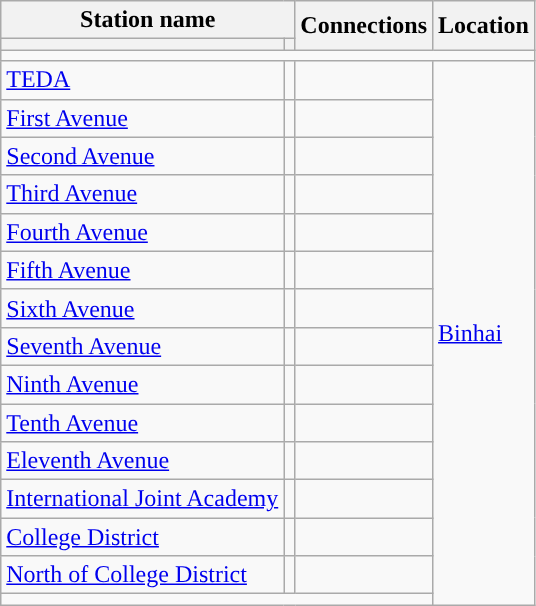<table class="wikitable">
<tr>
<th colspan="2">Station name</th>
<th rowspan="2">Connections</th>
<th rowspan="2">Location</th>
</tr>
<tr>
<th></th>
<th></th>
</tr>
<tr style="background:#">
<td colspan = "4"></td>
</tr>
<tr>
<td><a href='#'>TEDA</a></td>
<td></td>
<td align="left"></td>
<td rowspan=15><a href='#'>Binhai</a></td>
</tr>
<tr>
<td><a href='#'>First Avenue</a></td>
<td></td>
<td align="left"></td>
</tr>
<tr>
<td><a href='#'>Second Avenue</a></td>
<td></td>
<td align="left"></td>
</tr>
<tr>
<td><a href='#'>Third Avenue</a></td>
<td></td>
<td align="left"></td>
</tr>
<tr>
<td><a href='#'>Fourth Avenue</a></td>
<td></td>
<td align="left"></td>
</tr>
<tr>
<td><a href='#'>Fifth Avenue</a></td>
<td></td>
<td align="left"></td>
</tr>
<tr>
<td><a href='#'>Sixth Avenue</a></td>
<td></td>
<td align="left"></td>
</tr>
<tr>
<td><a href='#'>Seventh Avenue</a></td>
<td></td>
<td align="left"></td>
</tr>
<tr>
<td><a href='#'>Ninth Avenue</a></td>
<td></td>
<td align="left"></td>
</tr>
<tr>
<td><a href='#'>Tenth Avenue</a></td>
<td></td>
<td align="left"></td>
</tr>
<tr>
<td><a href='#'>Eleventh Avenue</a></td>
<td></td>
<td align="left"></td>
</tr>
<tr>
<td><a href='#'>International Joint Academy</a></td>
<td></td>
<td align="left"></td>
</tr>
<tr>
<td><a href='#'>College District</a></td>
<td></td>
<td align="left"></td>
</tr>
<tr>
<td><a href='#'>North of College District</a></td>
<td></td>
<td align="left"></td>
</tr>
<tr style="background:#">
<td colspan = "4"></td>
</tr>
</table>
